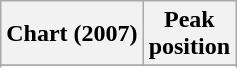<table class="wikitable plainrowheaders sortable" style="text-align:center;">
<tr>
<th scope="col">Chart (2007)</th>
<th scope="col">Peak<br>position</th>
</tr>
<tr>
</tr>
<tr>
</tr>
<tr>
</tr>
<tr>
</tr>
<tr>
</tr>
<tr>
</tr>
<tr>
</tr>
<tr>
</tr>
<tr>
</tr>
<tr>
</tr>
<tr>
</tr>
<tr>
</tr>
</table>
